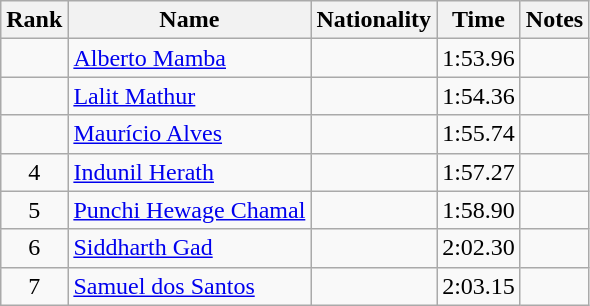<table class="wikitable sortable" style="text-align:center">
<tr>
<th>Rank</th>
<th>Name</th>
<th>Nationality</th>
<th>Time</th>
<th>Notes</th>
</tr>
<tr>
<td></td>
<td align=left><a href='#'>Alberto Mamba</a></td>
<td align=left></td>
<td>1:53.96</td>
<td></td>
</tr>
<tr>
<td></td>
<td align=left><a href='#'>Lalit Mathur</a></td>
<td align=left></td>
<td>1:54.36</td>
<td></td>
</tr>
<tr>
<td></td>
<td align=left><a href='#'>Maurício Alves</a></td>
<td align=left></td>
<td>1:55.74</td>
<td></td>
</tr>
<tr>
<td>4</td>
<td align=left><a href='#'>Indunil Herath</a></td>
<td align=left></td>
<td>1:57.27</td>
<td></td>
</tr>
<tr>
<td>5</td>
<td align=left><a href='#'>Punchi Hewage Chamal</a></td>
<td align=left></td>
<td>1:58.90</td>
<td></td>
</tr>
<tr>
<td>6</td>
<td align=left><a href='#'>Siddharth Gad</a></td>
<td align=left></td>
<td>2:02.30</td>
<td></td>
</tr>
<tr>
<td>7</td>
<td align=left><a href='#'>Samuel dos Santos</a></td>
<td align=left></td>
<td>2:03.15</td>
<td></td>
</tr>
</table>
